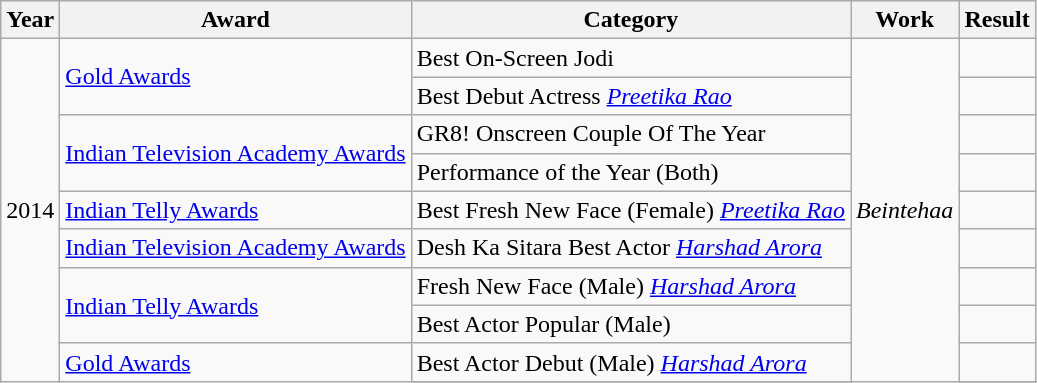<table class="wikitable ">
<tr>
<th>Year</th>
<th>Award</th>
<th>Category</th>
<th>Work</th>
<th>Result</th>
</tr>
<tr>
<td rowspan="12">2014</td>
<td rowspan="2"><a href='#'>Gold Awards</a></td>
<td>Best On-Screen Jodi<br></td>
<td rowspan="12"><em>Beintehaa</em></td>
<td></td>
</tr>
<tr>
<td>Best Debut Actress <em><a href='#'>Preetika Rao</a></em></td>
<td></td>
</tr>
<tr>
<td rowspan="2"><a href='#'>Indian Television Academy Awards</a></td>
<td>GR8! Onscreen Couple Of The Year<br></td>
<td></td>
</tr>
<tr>
<td>Performance of the Year (Both)</td>
<td></td>
</tr>
<tr>
<td><a href='#'>Indian Telly Awards</a></td>
<td>Best Fresh New Face (Female) <em><a href='#'>Preetika Rao</a></em></td>
<td></td>
</tr>
<tr>
<td><a href='#'>Indian Television Academy Awards</a></td>
<td>Desh Ka Sitara Best Actor <em><a href='#'>Harshad Arora</a></em></td>
<td></td>
</tr>
<tr>
<td rowspan=2><a href='#'>Indian Telly Awards</a></td>
<td>Fresh New Face (Male) <em><a href='#'>Harshad Arora</a></em></td>
<td></td>
</tr>
<tr>
<td>Best Actor Popular (Male)</td>
<td></td>
</tr>
<tr>
<td rowspan=2><a href='#'>Gold Awards</a></td>
<td>Best Actor Debut (Male) <em><a href='#'>Harshad Arora</a></em></td>
<td></td>
</tr>
<tr>
</tr>
</table>
